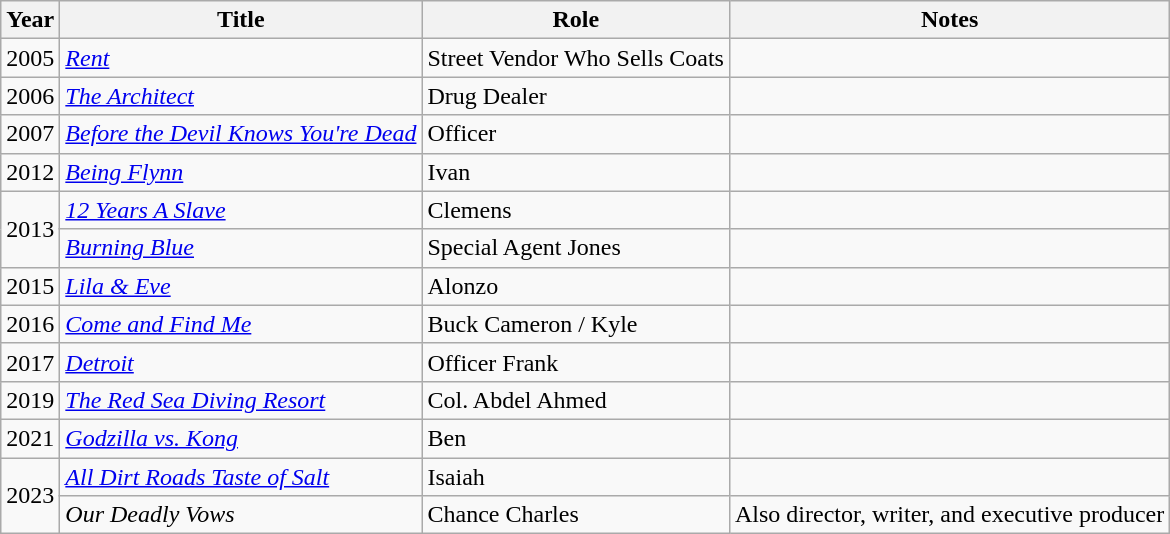<table class="wikitable sortable">
<tr>
<th>Year</th>
<th>Title</th>
<th>Role</th>
<th class="unsortable">Notes</th>
</tr>
<tr>
<td>2005</td>
<td><em><a href='#'>Rent</a></em></td>
<td>Street Vendor Who Sells Coats</td>
<td></td>
</tr>
<tr>
<td>2006</td>
<td><em><a href='#'>The Architect</a></em></td>
<td>Drug Dealer</td>
<td></td>
</tr>
<tr>
<td>2007</td>
<td><em><a href='#'>Before the Devil Knows You're Dead</a></em></td>
<td>Officer</td>
<td></td>
</tr>
<tr>
<td>2012</td>
<td><em><a href='#'>Being Flynn</a></em></td>
<td>Ivan</td>
<td></td>
</tr>
<tr>
<td rowspan="2">2013</td>
<td><em><a href='#'>12 Years A Slave</a></em></td>
<td>Clemens</td>
<td></td>
</tr>
<tr>
<td><em><a href='#'>Burning Blue</a></em></td>
<td>Special Agent Jones</td>
<td></td>
</tr>
<tr>
<td>2015</td>
<td><em><a href='#'>Lila & Eve</a></em></td>
<td>Alonzo</td>
<td></td>
</tr>
<tr>
<td>2016</td>
<td><em><a href='#'>Come and Find Me</a></em></td>
<td>Buck Cameron / Kyle</td>
<td></td>
</tr>
<tr>
<td>2017</td>
<td><em><a href='#'>Detroit</a></em></td>
<td>Officer Frank</td>
<td></td>
</tr>
<tr>
<td>2019</td>
<td><em><a href='#'>The Red Sea Diving Resort</a></em></td>
<td>Col. Abdel Ahmed</td>
<td></td>
</tr>
<tr>
<td>2021</td>
<td><em><a href='#'>Godzilla vs. Kong</a></em></td>
<td>Ben</td>
<td></td>
</tr>
<tr>
<td rowspan="2">2023</td>
<td><em><a href='#'>All Dirt Roads Taste of Salt</a></em></td>
<td>Isaiah</td>
<td></td>
</tr>
<tr>
<td><em>Our Deadly Vows</em></td>
<td>Chance Charles</td>
<td>Also director, writer, and executive producer</td>
</tr>
</table>
